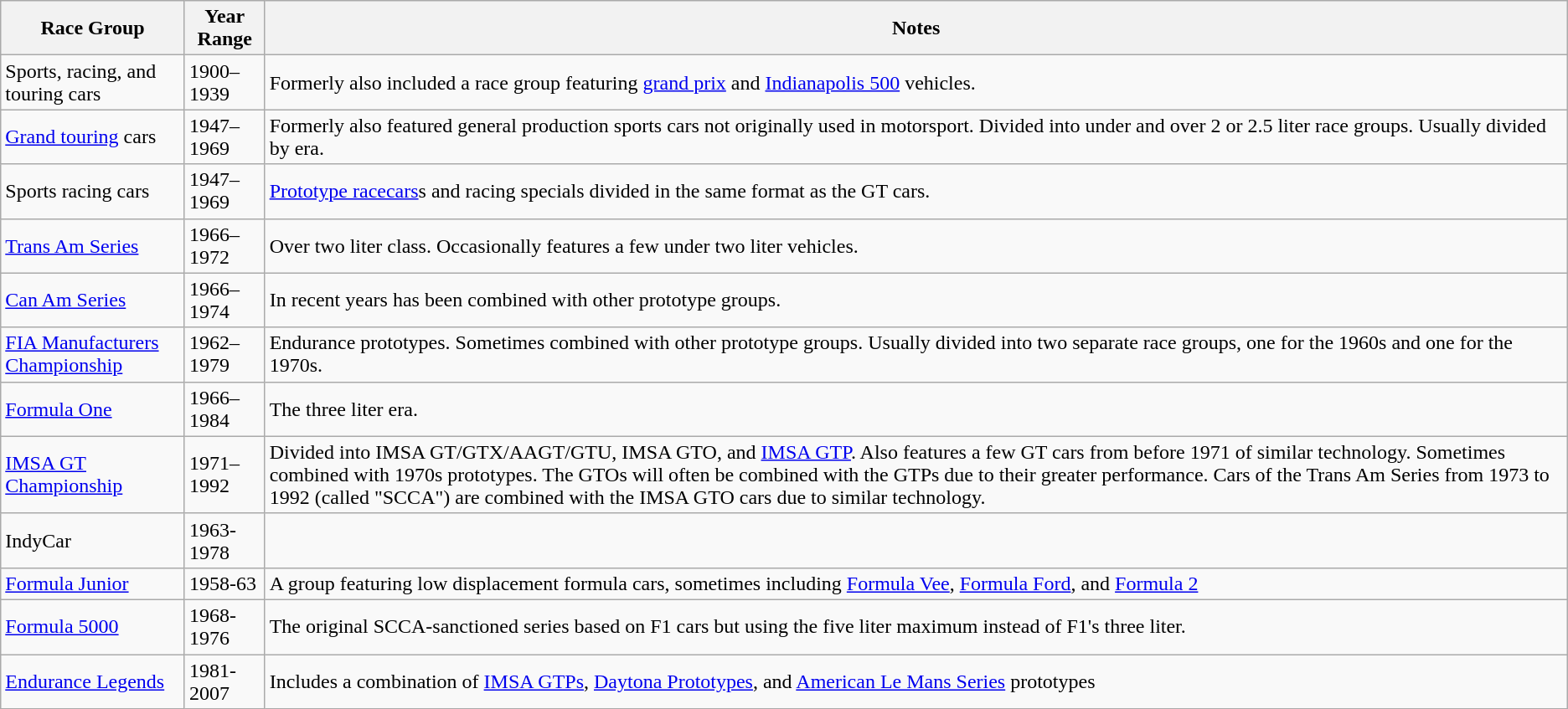<table class="wikitable" border="1">
<tr>
<th>Race Group</th>
<th>Year Range</th>
<th>Notes</th>
</tr>
<tr>
<td>Sports, racing, and touring cars</td>
<td>1900–1939</td>
<td>Formerly also included a race group featuring <a href='#'>grand prix</a> and <a href='#'>Indianapolis 500</a> vehicles.</td>
</tr>
<tr>
<td><a href='#'>Grand touring</a> cars</td>
<td>1947–1969</td>
<td>Formerly also featured general production sports cars not originally used in motorsport. Divided into under and over 2 or 2.5 liter race groups. Usually divided by era.</td>
</tr>
<tr>
<td>Sports racing cars</td>
<td>1947–1969</td>
<td><a href='#'>Prototype racecars</a>s and racing specials divided in the same format as the GT cars.</td>
</tr>
<tr>
<td><a href='#'>Trans Am Series</a></td>
<td>1966–1972</td>
<td>Over two liter class. Occasionally features a few under two liter vehicles.</td>
</tr>
<tr>
<td><a href='#'>Can Am Series</a></td>
<td>1966–1974</td>
<td>In recent years has been combined with other prototype groups.</td>
</tr>
<tr>
<td><a href='#'>FIA Manufacturers Championship</a></td>
<td>1962–1979</td>
<td>Endurance prototypes. Sometimes combined with other prototype groups. Usually divided into two separate race groups, one for the 1960s and one for the 1970s.</td>
</tr>
<tr>
<td><a href='#'>Formula One</a></td>
<td>1966–1984</td>
<td>The three liter era.</td>
</tr>
<tr>
<td><a href='#'>IMSA GT Championship</a></td>
<td>1971–1992</td>
<td>Divided into IMSA GT/GTX/AAGT/GTU, IMSA GTO, and <a href='#'>IMSA GTP</a>. Also features a few GT cars from before 1971 of similar technology. Sometimes combined with 1970s prototypes. The GTOs will often be combined with the GTPs due to their greater performance. Cars of the Trans Am Series from 1973 to 1992 (called "SCCA") are combined with the IMSA GTO cars due to similar technology.</td>
</tr>
<tr>
<td>IndyCar</td>
<td>1963-1978</td>
<td></td>
</tr>
<tr>
<td><a href='#'>Formula Junior</a></td>
<td>1958-63</td>
<td>A group featuring low displacement formula cars, sometimes including <a href='#'>Formula Vee</a>, <a href='#'>Formula Ford</a>, and <a href='#'>Formula 2</a></td>
</tr>
<tr>
<td><a href='#'>Formula 5000</a></td>
<td>1968-1976</td>
<td>The original SCCA-sanctioned series based on F1 cars but using the five liter maximum instead of F1's three liter.</td>
</tr>
<tr>
<td><a href='#'>Endurance Legends</a></td>
<td>1981-2007</td>
<td>Includes a combination of <a href='#'>IMSA GTPs</a>, <a href='#'>Daytona Prototypes</a>, and <a href='#'>American Le Mans Series</a> prototypes</td>
</tr>
</table>
